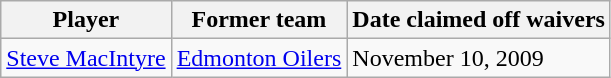<table class="wikitable">
<tr>
<th>Player</th>
<th>Former team</th>
<th>Date claimed off waivers</th>
</tr>
<tr>
<td><a href='#'>Steve MacIntyre</a></td>
<td><a href='#'>Edmonton Oilers</a></td>
<td>November 10, 2009</td>
</tr>
</table>
